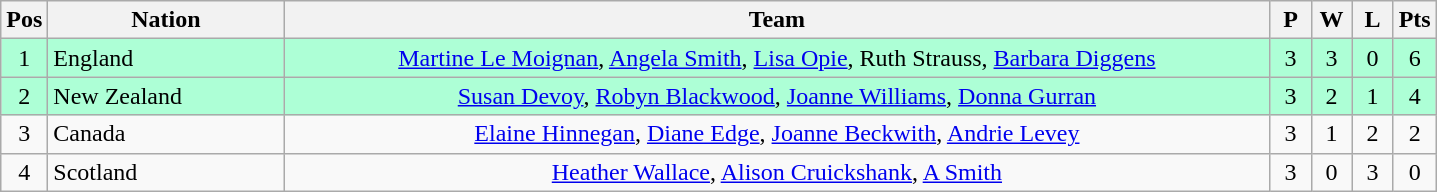<table class="wikitable" style="font-size: 100%">
<tr>
<th width=20>Pos</th>
<th width=150>Nation</th>
<th width=650>Team</th>
<th width=20>P</th>
<th width=20>W</th>
<th width=20>L</th>
<th width=20>Pts</th>
</tr>
<tr align=center style="background: #ADFFD6;">
<td>1</td>
<td align="left"> England</td>
<td><a href='#'>Martine Le Moignan</a>, <a href='#'>Angela Smith</a>, <a href='#'>Lisa Opie</a>, Ruth Strauss, <a href='#'>Barbara Diggens</a></td>
<td>3</td>
<td>3</td>
<td>0</td>
<td>6</td>
</tr>
<tr align=center style="background: #ADFFD6;">
<td>2</td>
<td align="left"> New Zealand</td>
<td><a href='#'>Susan Devoy</a>, <a href='#'>Robyn Blackwood</a>, <a href='#'>Joanne Williams</a>, <a href='#'>Donna Gurran</a></td>
<td>3</td>
<td>2</td>
<td>1</td>
<td>4</td>
</tr>
<tr align=center>
<td>3</td>
<td align="left"> Canada</td>
<td><a href='#'>Elaine Hinnegan</a>, <a href='#'>Diane Edge</a>, <a href='#'>Joanne Beckwith</a>, <a href='#'>Andrie Levey</a></td>
<td>3</td>
<td>1</td>
<td>2</td>
<td>2</td>
</tr>
<tr align=center>
<td>4</td>
<td align="left"> Scotland</td>
<td><a href='#'>Heather Wallace</a>, <a href='#'>Alison Cruickshank</a>, <a href='#'>A Smith</a></td>
<td>3</td>
<td>0</td>
<td>3</td>
<td>0</td>
</tr>
</table>
